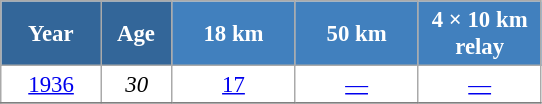<table class="wikitable" style="font-size:95%; text-align:center; border:grey solid 1px; border-collapse:collapse; background:#ffffff;">
<tr>
<th style="background-color:#369; color:white; width:60px;"> Year </th>
<th style="background-color:#369; color:white; width:40px;"> Age </th>
<th style="background-color:#4180be; color:white; width:75px;"> 18 km </th>
<th style="background-color:#4180be; color:white; width:75px;"> 50 km </th>
<th style="background-color:#4180be; color:white; width:75px;"> 4 × 10 km <br> relay </th>
</tr>
<tr>
<td><a href='#'>1936</a></td>
<td><em>30</em></td>
<td><a href='#'>17</a></td>
<td><a href='#'>—</a></td>
<td><a href='#'>—</a></td>
</tr>
<tr>
</tr>
</table>
